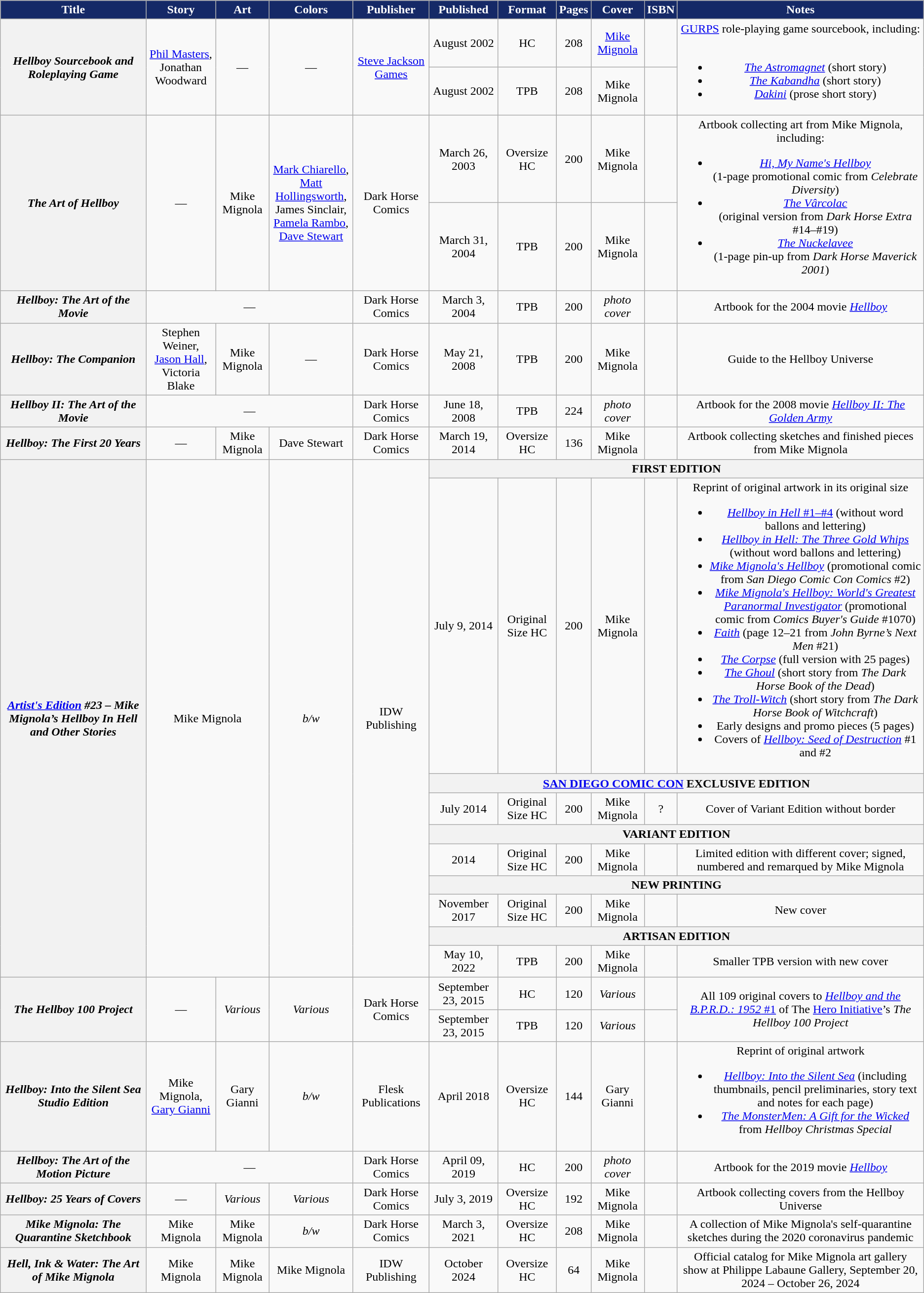<table class="wikitable" style="text-align: center">
<tr>
<th style="background:#152967; color:#fff;">Title</th>
<th style="background:#152967; color:#fff;">Story</th>
<th style="background:#152967; color:#fff;">Art</th>
<th style="background:#152967; color:#fff;">Colors</th>
<th style="background:#152967; color:#fff;">Publisher</th>
<th style="background:#152967; color:#fff;">Published</th>
<th style="background:#152967; color:#fff;">Format</th>
<th style="background:#152967; color:#fff;">Pages</th>
<th style="background:#152967; color:#fff;">Cover</th>
<th style="background:#152967; color:#fff;">ISBN</th>
<th style="background:#152967; color:#fff;">Notes</th>
</tr>
<tr id="Hellboy_Sourcebook_and_Roleplaying_Game">
<th rowspan=2><em>Hellboy Sourcebook and Roleplaying Game</em></th>
<td rowspan=2><a href='#'>Phil Masters</a>,<br>Jonathan Woodward</td>
<td rowspan=2>—</td>
<td rowspan=2>—</td>
<td rowspan=2><a href='#'>Steve Jackson Games</a></td>
<td>August 2002</td>
<td>HC</td>
<td>208</td>
<td><a href='#'>Mike Mignola</a></td>
<td></td>
<td rowspan=2><a href='#'>GURPS</a> role-playing game sourcebook, including:<br><br><ul><li><a href='#'><em>The Astromagnet</em></a> (short story)</li><li><a href='#'><em>The Kabandha</em></a> (short story)</li><li><a href='#'><em>Dakini</em></a> (prose short story)</li></ul></td>
</tr>
<tr>
<td>August 2002</td>
<td>TPB</td>
<td>208</td>
<td>Mike Mignola</td>
<td></td>
</tr>
<tr id="The_Art_of_Hellboy">
<th rowspan=2><em>The Art of Hellboy</em></th>
<td rowspan=2>—</td>
<td rowspan=2>Mike Mignola</td>
<td rowspan=2><a href='#'>Mark Chiarello</a>,<br><a href='#'>Matt Hollingsworth</a>,<br>James Sinclair,<br><a href='#'>Pamela Rambo</a>,<br><a href='#'>Dave Stewart</a></td>
<td rowspan=2>Dark Horse Comics</td>
<td>March 26, 2003</td>
<td>Oversize HC</td>
<td>200</td>
<td>Mike Mignola</td>
<td></td>
<td rowspan=2>Artbook collecting art from Mike Mignola, including:<br><ul><li><a href='#'><em>Hi, My Name's Hellboy</em></a><br>(1-page promotional comic from <em>Celebrate Diversity</em>)</li><li><a href='#'><em>The Vârcolac</em></a><br>(original version from <em>Dark Horse Extra</em> #14–#19)</li><li><a href='#'><em>The Nuckelavee</em></a><br>(1-page pin-up from <em>Dark Horse Maverick 2001</em>)</li></ul></td>
</tr>
<tr>
<td>March 31, 2004</td>
<td>TPB</td>
<td>200</td>
<td>Mike Mignola</td>
<td></td>
</tr>
<tr>
<th><em>Hellboy: The Art of the Movie</em></th>
<td colspan=3>—</td>
<td>Dark Horse Comics</td>
<td>March 3, 2004</td>
<td>TPB</td>
<td>200</td>
<td><em>photo cover</em></td>
<td></td>
<td>Artbook for the 2004 movie <em><a href='#'>Hellboy</a></em></td>
</tr>
<tr>
<th><em>Hellboy: The Companion</em></th>
<td>Stephen Weiner,<br><a href='#'>Jason Hall</a>,<br>Victoria Blake</td>
<td>Mike Mignola</td>
<td>—</td>
<td>Dark Horse Comics</td>
<td>May 21, 2008</td>
<td>TPB</td>
<td>200</td>
<td>Mike Mignola</td>
<td></td>
<td>Guide to the Hellboy Universe</td>
</tr>
<tr>
<th><em>Hellboy II: The Art of the Movie</em></th>
<td colspan=3>—</td>
<td>Dark Horse Comics</td>
<td>June 18, 2008</td>
<td>TPB</td>
<td>224</td>
<td><em>photo cover</em></td>
<td></td>
<td>Artbook for the 2008 movie <em><a href='#'>Hellboy II: The Golden Army</a></em></td>
</tr>
<tr>
<th><em>Hellboy: The First 20 Years</em></th>
<td>—</td>
<td>Mike Mignola</td>
<td>Dave Stewart</td>
<td>Dark Horse Comics</td>
<td>March 19, 2014</td>
<td>Oversize HC</td>
<td>136</td>
<td>Mike Mignola</td>
<td></td>
<td>Artbook collecting sketches and finished pieces from Mike Mignola</td>
</tr>
<tr>
<th rowspan=10><em><a href='#'>Artist's Edition</a> #23 – Mike Mignola’s Hellboy In Hell and Other Stories</em></th>
<td colspan=2 rowspan=10>Mike Mignola</td>
<td rowspan=10><em>b/w</em></td>
<td rowspan=10>IDW Publishing</td>
<th colspan=6><span>FIRST EDITION</span></th>
</tr>
<tr>
<td>July 9, 2014</td>
<td>Original Size HC</td>
<td>200</td>
<td>Mike Mignola</td>
<td></td>
<td>Reprint of original artwork in its original size<br><ul><li><a href='#'><em>Hellboy in Hell</em> #1–#4</a> (without word ballons and lettering)</li><li><a href='#'><em>Hellboy in Hell: The Three Gold Whips</em></a> (without word ballons and lettering)</li><li><a href='#'><em>Mike Mignola's Hellboy</em></a> (promotional comic from <em>San Diego Comic Con Comics</em> #2)</li><li><a href='#'><em>Mike Mignola's Hellboy: World's Greatest Paranormal Investigator</em></a> (promotional comic from <em>Comics Buyer's Guide</em> #1070)</li><li><a href='#'><em>Faith</em></a> (page 12–21 from <em>John Byrne’s Next Men</em> #21)</li><li><a href='#'><em>The Corpse</em></a> (full version with 25 pages)</li><li><a href='#'><em>The Ghoul</em></a> (short story from <em>The Dark Horse Book of the Dead</em>)</li><li><a href='#'><em>The Troll-Witch</em></a> (short story from <em>The Dark Horse Book of Witchcraft</em>)</li><li>Early designs and promo pieces (5 pages)</li><li>Covers of <a href='#'><em>Hellboy: Seed of Destruction</em></a> #1 and #2</li></ul></td>
</tr>
<tr>
<th colspan=6><span><a href='#'>SAN DIEGO COMIC CON</a> EXCLUSIVE EDITION</span></th>
</tr>
<tr>
<td>July 2014</td>
<td>Original Size HC</td>
<td>200</td>
<td>Mike Mignola</td>
<td>?</td>
<td>Cover of Variant Edition without border</td>
</tr>
<tr>
<th colspan=6><span>VARIANT EDITION</span></th>
</tr>
<tr>
<td>2014</td>
<td>Original Size HC</td>
<td>200</td>
<td>Mike Mignola</td>
<td></td>
<td>Limited edition with different cover; signed, numbered and remarqued by Mike Mignola</td>
</tr>
<tr>
<th colspan=6><span>NEW PRINTING</span></th>
</tr>
<tr>
<td>November 2017</td>
<td>Original Size HC</td>
<td>200</td>
<td>Mike Mignola</td>
<td></td>
<td>New cover</td>
</tr>
<tr>
<th colspan=6><span>ARTISAN EDITION</span></th>
</tr>
<tr>
<td>May 10, 2022</td>
<td>TPB</td>
<td>200</td>
<td>Mike Mignola</td>
<td></td>
<td>Smaller TPB version with new cover</td>
</tr>
<tr>
<th rowspan=2><em>The Hellboy 100 Project</em></th>
<td rowspan=2>—</td>
<td rowspan=2><em>Various</em></td>
<td rowspan=2><em>Various</em></td>
<td rowspan=2>Dark Horse Comics</td>
<td>September 23, 2015</td>
<td>HC</td>
<td>120</td>
<td><em>Various</em></td>
<td></td>
<td rowspan=2>All 109 original covers to <a href='#'><em>Hellboy and the B.P.R.D.: 1952</em> #1</a> of The <a href='#'>Hero Initiative</a>’s <em>The Hellboy 100 Project</em></td>
</tr>
<tr>
<td>September 23, 2015</td>
<td>TPB</td>
<td>120</td>
<td><em>Various</em></td>
<td></td>
</tr>
<tr>
<th><em>Hellboy: Into the Silent Sea Studio Edition</em></th>
<td>Mike Mignola,<br><a href='#'>Gary Gianni</a></td>
<td>Gary Gianni</td>
<td><em>b/w</em></td>
<td>Flesk Publications</td>
<td>April 2018<br></td>
<td>Oversize HC</td>
<td>144</td>
<td>Gary Gianni</td>
<td></td>
<td>Reprint of original artwork<br><ul><li><a href='#'><em>Hellboy: Into the Silent Sea</em></a> (including thumbnails, pencil preliminaries, story text and notes for each page)</li><li><a href='#'><em>The MonsterMen: A Gift for the Wicked</em></a> from <em>Hellboy Christmas Special</em></li></ul></td>
</tr>
<tr>
<th><em>Hellboy: The Art of the Motion Picture</em></th>
<td colspan=3>—</td>
<td>Dark Horse Comics</td>
<td>April 09, 2019</td>
<td>HC</td>
<td>200</td>
<td><em>photo cover</em></td>
<td></td>
<td>Artbook for the 2019 movie <em><a href='#'>Hellboy</a></em></td>
</tr>
<tr>
<th><em>Hellboy: 25 Years of Covers</em></th>
<td>—</td>
<td><em>Various</em></td>
<td><em>Various</em></td>
<td>Dark Horse Comics</td>
<td>July 3, 2019</td>
<td>Oversize HC</td>
<td>192</td>
<td>Mike Mignola</td>
<td></td>
<td>Artbook collecting covers from the Hellboy Universe</td>
</tr>
<tr>
<th><em>Mike Mignola: The Quarantine Sketchbook</em></th>
<td>Mike Mignola</td>
<td>Mike Mignola</td>
<td><em>b/w</em></td>
<td>Dark Horse Comics</td>
<td>March 3, 2021</td>
<td>Oversize HC</td>
<td>208</td>
<td>Mike Mignola</td>
<td></td>
<td>A collection of Mike Mignola's self-quarantine sketches during the 2020 coronavirus pandemic</td>
</tr>
<tr>
<th><em>Hell, Ink & Water: The Art of Mike Mignola</em></th>
<td>Mike Mignola</td>
<td>Mike Mignola</td>
<td>Mike Mignola</td>
<td>IDW Publishing</td>
<td>October 2024</td>
<td>Oversize HC</td>
<td>64</td>
<td>Mike Mignola</td>
<td></td>
<td>Official catalog for Mike Mignola art gallery show at Philippe Labaune Gallery, September 20, 2024 – October 26, 2024</td>
</tr>
</table>
